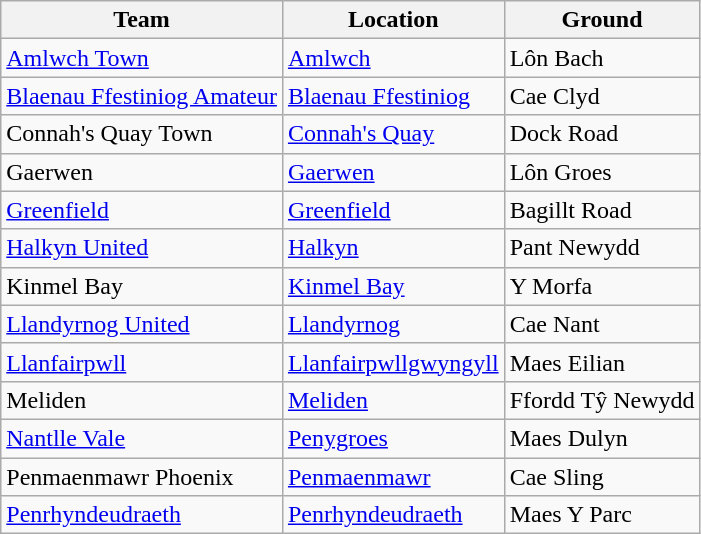<table class="wikitable sortable">
<tr>
<th>Team</th>
<th>Location</th>
<th>Ground</th>
</tr>
<tr>
<td><a href='#'>Amlwch Town</a></td>
<td><a href='#'>Amlwch</a></td>
<td>Lôn Bach</td>
</tr>
<tr>
<td><a href='#'>Blaenau Ffestiniog Amateur</a></td>
<td><a href='#'>Blaenau Ffestiniog</a></td>
<td>Cae Clyd</td>
</tr>
<tr>
<td>Connah's Quay Town</td>
<td><a href='#'>Connah's Quay</a></td>
<td>Dock Road</td>
</tr>
<tr>
<td>Gaerwen</td>
<td><a href='#'>Gaerwen</a></td>
<td>Lôn Groes</td>
</tr>
<tr>
<td><a href='#'>Greenfield</a></td>
<td><a href='#'>Greenfield</a></td>
<td>Bagillt Road</td>
</tr>
<tr>
<td><a href='#'>Halkyn United</a></td>
<td><a href='#'>Halkyn</a></td>
<td>Pant Newydd</td>
</tr>
<tr>
<td>Kinmel Bay</td>
<td><a href='#'>Kinmel Bay</a></td>
<td>Y Morfa</td>
</tr>
<tr>
<td><a href='#'>Llandyrnog United</a></td>
<td><a href='#'>Llandyrnog</a></td>
<td>Cae Nant</td>
</tr>
<tr>
<td><a href='#'>Llanfairpwll</a></td>
<td><a href='#'>Llanfairpwllgwyngyll</a></td>
<td>Maes Eilian</td>
</tr>
<tr>
<td>Meliden</td>
<td><a href='#'>Meliden</a></td>
<td>Ffordd Tŷ Newydd</td>
</tr>
<tr>
<td><a href='#'>Nantlle Vale</a></td>
<td><a href='#'>Penygroes</a></td>
<td>Maes Dulyn</td>
</tr>
<tr>
<td>Penmaenmawr Phoenix</td>
<td><a href='#'>Penmaenmawr</a></td>
<td>Cae Sling</td>
</tr>
<tr>
<td><a href='#'>Penrhyndeudraeth</a></td>
<td><a href='#'>Penrhyndeudraeth</a></td>
<td>Maes Y Parc</td>
</tr>
</table>
